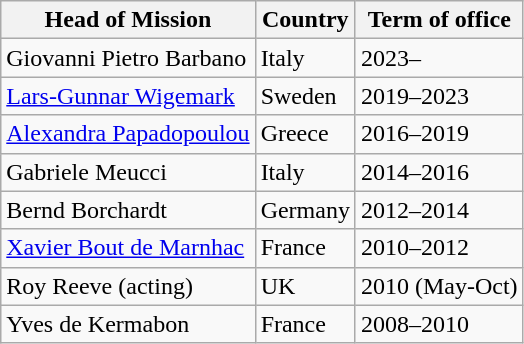<table class="wikitable">
<tr>
<th>Head of Mission</th>
<th>Country</th>
<th>Term of office</th>
</tr>
<tr>
<td>Giovanni Pietro Barbano</td>
<td>Italy</td>
<td>2023–</td>
</tr>
<tr>
<td><a href='#'>Lars-Gunnar Wigemark</a></td>
<td>Sweden</td>
<td>2019–2023</td>
</tr>
<tr>
<td><a href='#'>Alexandra Papadopoulou</a></td>
<td>Greece</td>
<td>2016–2019</td>
</tr>
<tr>
<td>Gabriele Meucci</td>
<td>Italy</td>
<td>2014–2016</td>
</tr>
<tr>
<td>Bernd Borchardt</td>
<td>Germany</td>
<td>2012–2014</td>
</tr>
<tr>
<td><a href='#'>Xavier Bout de Marnhac</a></td>
<td>France</td>
<td>2010–2012</td>
</tr>
<tr>
<td>Roy Reeve (acting)</td>
<td>UK</td>
<td>2010 (May-Oct)</td>
</tr>
<tr>
<td>Yves de Kermabon</td>
<td>France</td>
<td>2008–2010</td>
</tr>
</table>
